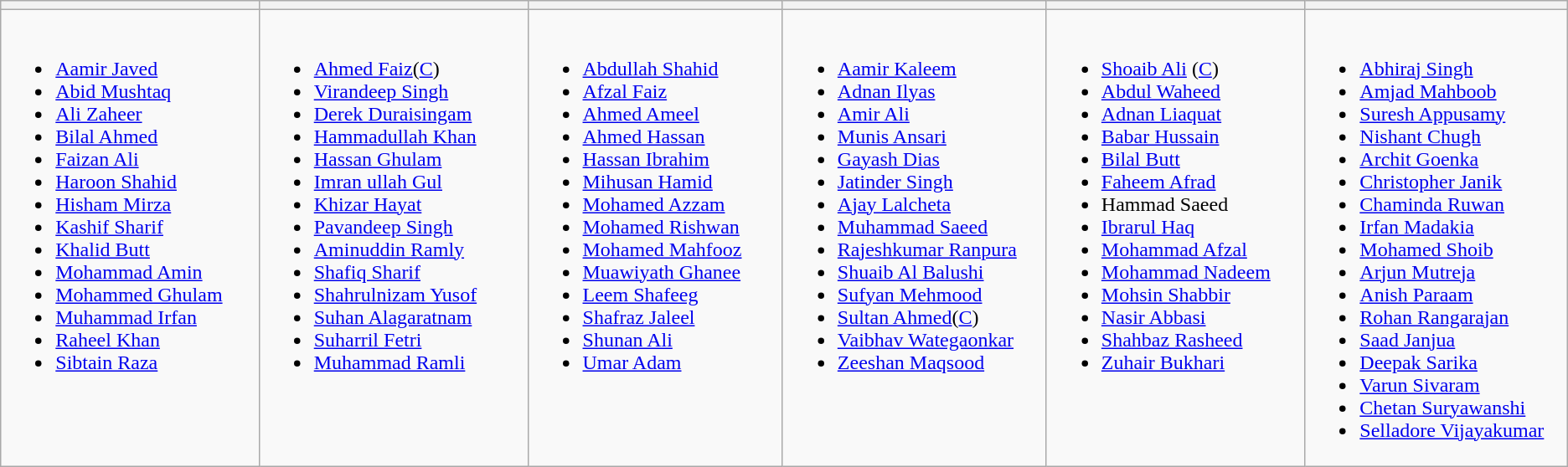<table class="wikitable">
<tr>
<th width=330></th>
<th width=330></th>
<th width=330></th>
<th width=330></th>
<th width=330></th>
<th width=330></th>
</tr>
<tr>
<td valign=top><br><ul><li><a href='#'>Aamir Javed</a></li><li><a href='#'>Abid Mushtaq</a></li><li><a href='#'>Ali Zaheer</a></li><li><a href='#'>Bilal Ahmed</a></li><li><a href='#'>Faizan Ali</a></li><li><a href='#'>Haroon Shahid</a></li><li><a href='#'>Hisham Mirza</a></li><li><a href='#'>Kashif Sharif</a></li><li><a href='#'>Khalid Butt</a></li><li><a href='#'>Mohammad Amin</a></li><li><a href='#'>Mohammed Ghulam</a></li><li><a href='#'>Muhammad Irfan</a></li><li><a href='#'>Raheel Khan</a></li><li><a href='#'>Sibtain Raza</a></li></ul></td>
<td valign=top><br><ul><li><a href='#'>Ahmed Faiz</a>(<a href='#'>C</a>)</li><li><a href='#'>Virandeep Singh</a></li><li><a href='#'>Derek Duraisingam</a></li><li><a href='#'>Hammadullah Khan</a></li><li><a href='#'>Hassan Ghulam</a></li><li><a href='#'>Imran ullah Gul</a></li><li><a href='#'>Khizar Hayat</a></li><li><a href='#'>Pavandeep Singh</a></li><li><a href='#'>Aminuddin Ramly</a></li><li><a href='#'>Shafiq Sharif</a></li><li><a href='#'>Shahrulnizam Yusof</a></li><li><a href='#'>Suhan Alagaratnam</a></li><li><a href='#'>Suharril Fetri</a></li><li><a href='#'>Muhammad Ramli</a></li></ul></td>
<td valign=top><br><ul><li><a href='#'>Abdullah Shahid</a></li><li><a href='#'>Afzal Faiz</a></li><li><a href='#'>Ahmed Ameel</a></li><li><a href='#'>Ahmed Hassan</a></li><li><a href='#'>Hassan Ibrahim</a></li><li><a href='#'>Mihusan Hamid</a></li><li><a href='#'>Mohamed Azzam</a></li><li><a href='#'>Mohamed Rishwan</a></li><li><a href='#'>Mohamed Mahfooz</a></li><li><a href='#'>Muawiyath Ghanee</a></li><li><a href='#'>Leem Shafeeg</a></li><li><a href='#'>Shafraz Jaleel</a></li><li><a href='#'>Shunan Ali</a></li><li><a href='#'>Umar Adam</a></li></ul></td>
<td valign=top><br><ul><li><a href='#'>Aamir Kaleem</a></li><li><a href='#'>Adnan Ilyas</a></li><li><a href='#'>Amir Ali</a></li><li><a href='#'>Munis Ansari</a></li><li><a href='#'>Gayash Dias</a></li><li><a href='#'>Jatinder Singh</a></li><li><a href='#'>Ajay Lalcheta</a></li><li><a href='#'>Muhammad Saeed</a></li><li><a href='#'>Rajeshkumar Ranpura</a></li><li><a href='#'>Shuaib Al Balushi</a></li><li><a href='#'>Sufyan Mehmood</a></li><li><a href='#'>Sultan Ahmed</a>(<a href='#'>C</a>)</li><li><a href='#'>Vaibhav Wategaonkar</a></li><li><a href='#'>Zeeshan Maqsood</a></li></ul></td>
<td valign=top><br><ul><li><a href='#'>Shoaib Ali</a> (<a href='#'>C</a>)</li><li><a href='#'>Abdul Waheed</a></li><li><a href='#'>Adnan Liaquat</a></li><li><a href='#'>Babar Hussain</a></li><li><a href='#'>Bilal Butt</a></li><li><a href='#'>Faheem Afrad</a></li><li>Hammad Saeed</li><li><a href='#'>Ibrarul Haq</a></li><li><a href='#'>Mohammad Afzal</a></li><li><a href='#'>Mohammad Nadeem</a></li><li><a href='#'>Mohsin Shabbir</a></li><li><a href='#'>Nasir Abbasi</a></li><li><a href='#'>Shahbaz Rasheed</a></li><li><a href='#'>Zuhair Bukhari</a></li></ul></td>
<td valign=top><br><ul><li><a href='#'>Abhiraj Singh</a></li><li><a href='#'>Amjad Mahboob</a></li><li><a href='#'>Suresh Appusamy</a></li><li><a href='#'>Nishant Chugh</a></li><li><a href='#'>Archit Goenka</a></li><li><a href='#'>Christopher Janik</a></li><li><a href='#'>Chaminda Ruwan</a></li><li><a href='#'>Irfan Madakia</a></li><li><a href='#'>Mohamed Shoib</a></li><li><a href='#'>Arjun Mutreja</a></li><li><a href='#'>Anish Paraam</a></li><li><a href='#'>Rohan Rangarajan</a></li><li><a href='#'>Saad Janjua</a></li><li><a href='#'>Deepak Sarika</a></li><li><a href='#'>Varun Sivaram</a></li><li><a href='#'>Chetan Suryawanshi</a></li><li><a href='#'>Selladore Vijayakumar</a></li></ul></td>
</tr>
</table>
